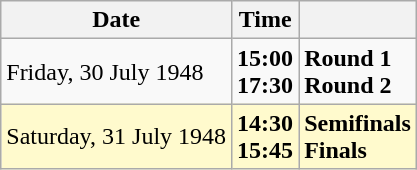<table class="wikitable">
<tr>
<th>Date</th>
<th>Time</th>
<th></th>
</tr>
<tr>
<td>Friday, 30 July 1948</td>
<td><strong>15:00<br>17:30</strong></td>
<td><strong>Round 1<br>Round 2</strong></td>
</tr>
<tr>
<td style=background:lemonchiffon>Saturday, 31 July 1948</td>
<td style=background:lemonchiffon><strong>14:30<br>15:45</strong></td>
<td style=background:lemonchiffon><strong>Semifinals<br>Finals</strong></td>
</tr>
</table>
